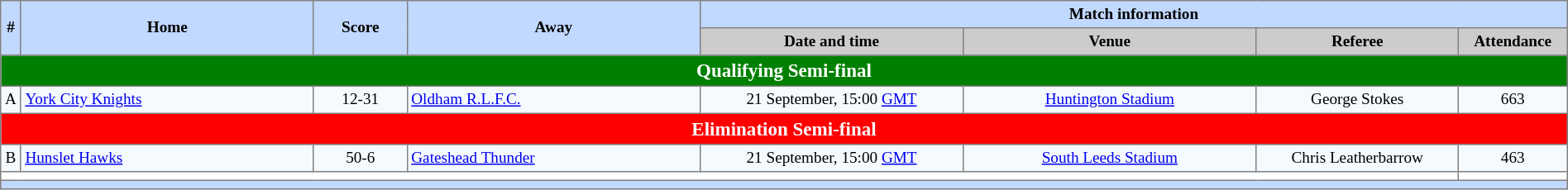<table border=1 style="border-collapse:collapse; font-size:80%; text-align:center;" cellpadding=3 cellspacing=0 width=100%>
<tr bgcolor=#C1D8FF>
<th rowspan=2>#</th>
<th rowspan=2 width=19%>Home</th>
<th rowspan=2 width=6%>Score</th>
<th rowspan=2 width=19%>Away</th>
<th colspan=6>Match information</th>
</tr>
<tr bgcolor=#CCCCCC>
<th width=17%>Date and time</th>
<th width=19%>Venue</th>
<th width=13%>Referee</th>
<th width=7%>Attendance</th>
</tr>
<tr>
<td style="background:green; color:white" align=center colspan=9><big><strong>Qualifying Semi-final</strong></big></td>
</tr>
<tr bgcolor=#F5FAFF>
<td>A</td>
<td align=left> <a href='#'>York City Knights</a></td>
<td>12-31</td>
<td align=left> <a href='#'>Oldham R.L.F.C.</a></td>
<td>21 September, 15:00 <a href='#'>GMT</a></td>
<td><a href='#'>Huntington Stadium</a></td>
<td>George Stokes</td>
<td>663</td>
</tr>
<tr>
<td style="background:red; color:white" align=center colspan=9><big><strong>Elimination Semi-final</strong></big></td>
</tr>
<tr bgcolor=#F5FAFF>
<td>B</td>
<td align=left> <a href='#'>Hunslet Hawks</a></td>
<td>50-6</td>
<td align=left> <a href='#'>Gateshead Thunder</a></td>
<td>21 September, 15:00 <a href='#'>GMT</a></td>
<td><a href='#'>South Leeds Stadium</a></td>
<td>Chris Leatherbarrow</td>
<td>463</td>
</tr>
<tr>
<td colspan="7" align="left"></td>
</tr>
<tr bgcolor=#C1D8FF>
<th colspan=12></th>
</tr>
</table>
